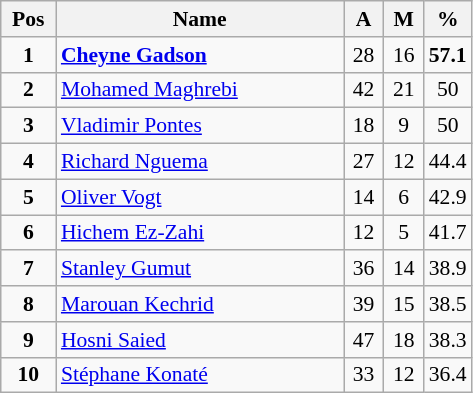<table class="wikitable" style="text-align:center; font-size:90%;">
<tr>
<th width=30px>Pos</th>
<th width=185px>Name</th>
<th width=20px>A</th>
<th width=20px>M</th>
<th width=25px>%</th>
</tr>
<tr>
<td><strong>1</strong></td>
<td align=left> <strong><a href='#'>Cheyne Gadson</a></strong></td>
<td>28</td>
<td>16</td>
<td><strong>57.1</strong></td>
</tr>
<tr>
<td><strong>2</strong></td>
<td align=left> <a href='#'>Mohamed Maghrebi</a></td>
<td>42</td>
<td>21</td>
<td>50</td>
</tr>
<tr>
<td><strong>3</strong></td>
<td align=left> <a href='#'>Vladimir Pontes</a></td>
<td>18</td>
<td>9</td>
<td>50</td>
</tr>
<tr>
<td><strong>4</strong></td>
<td align=left> <a href='#'>Richard Nguema</a></td>
<td>27</td>
<td>12</td>
<td>44.4</td>
</tr>
<tr>
<td><strong>5</strong></td>
<td align=left> <a href='#'>Oliver Vogt</a></td>
<td>14</td>
<td>6</td>
<td>42.9</td>
</tr>
<tr>
<td><strong>6</strong></td>
<td align=left> <a href='#'>Hichem Ez-Zahi</a></td>
<td>12</td>
<td>5</td>
<td>41.7</td>
</tr>
<tr>
<td><strong>7</strong></td>
<td align=left> <a href='#'>Stanley Gumut</a></td>
<td>36</td>
<td>14</td>
<td>38.9</td>
</tr>
<tr>
<td><strong>8</strong></td>
<td align=left> <a href='#'>Marouan Kechrid</a></td>
<td>39</td>
<td>15</td>
<td>38.5</td>
</tr>
<tr>
<td><strong>9</strong></td>
<td align=left> <a href='#'>Hosni Saied</a></td>
<td>47</td>
<td>18</td>
<td>38.3</td>
</tr>
<tr>
<td><strong>10</strong></td>
<td align=left> <a href='#'>Stéphane Konaté</a></td>
<td>33</td>
<td>12</td>
<td>36.4</td>
</tr>
</table>
